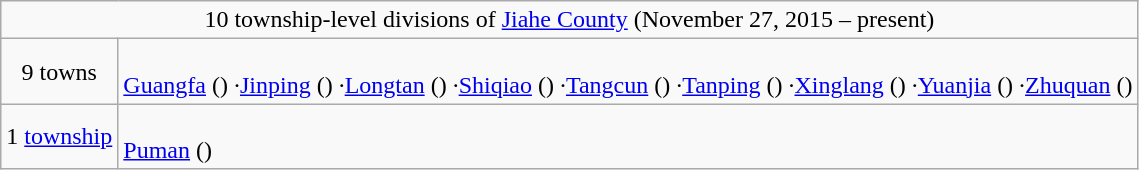<table class="wikitable">
<tr>
<td style="text-align:center;" colspan="2">10 township-level divisions of <a href='#'>Jiahe County</a> (November 27, 2015 – present)</td>
</tr>
<tr align=left>
<td align=center>9 towns</td>
<td><br><a href='#'>Guangfa</a> ()
·<a href='#'>Jinping</a> ()
·<a href='#'>Longtan</a> ()
·<a href='#'>Shiqiao</a> ()
·<a href='#'>Tangcun</a> ()
·<a href='#'>Tanping</a> ()
·<a href='#'>Xinglang</a> ()
·<a href='#'>Yuanjia</a> ()
·<a href='#'>Zhuquan</a> ()</td>
</tr>
<tr align=left>
<td align=center>1 <a href='#'>township</a></td>
<td><br><a href='#'>Puman</a> ()</td>
</tr>
</table>
